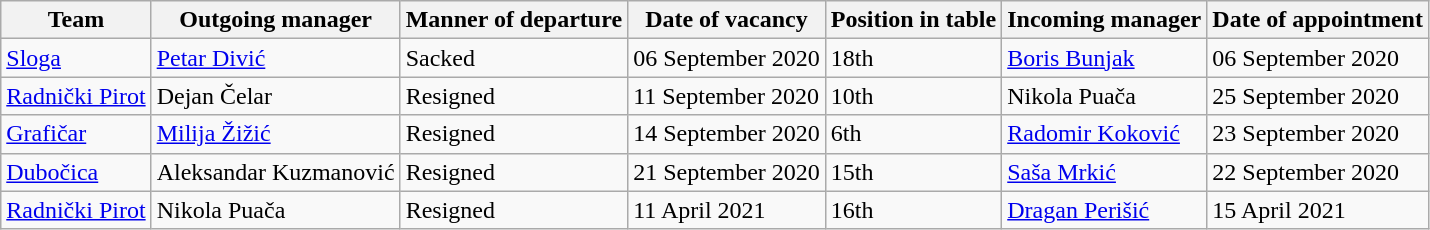<table class="wikitable sortable">
<tr>
<th>Team</th>
<th>Outgoing manager</th>
<th>Manner of departure</th>
<th>Date of vacancy</th>
<th>Position in table</th>
<th>Incoming manager</th>
<th>Date of appointment</th>
</tr>
<tr>
<td><a href='#'>Sloga</a></td>
<td> <a href='#'>Petar Divić</a></td>
<td>Sacked</td>
<td>06 September 2020</td>
<td>18th</td>
<td> <a href='#'>Boris Bunjak</a></td>
<td>06 September 2020</td>
</tr>
<tr>
<td><a href='#'>Radnički Pirot</a></td>
<td> Dejan Čelar</td>
<td>Resigned</td>
<td>11 September 2020</td>
<td>10th</td>
<td> Nikola Puača</td>
<td>25 September 2020</td>
</tr>
<tr>
<td><a href='#'>Grafičar</a></td>
<td> <a href='#'>Milija Žižić</a></td>
<td>Resigned</td>
<td>14 September 2020</td>
<td>6th</td>
<td> <a href='#'>Radomir Koković</a></td>
<td>23 September 2020</td>
</tr>
<tr>
<td><a href='#'>Dubočica</a></td>
<td> Aleksandar Kuzmanović</td>
<td>Resigned</td>
<td>21 September 2020</td>
<td>15th</td>
<td> <a href='#'>Saša Mrkić</a></td>
<td>22 September 2020</td>
</tr>
<tr>
<td><a href='#'>Radnički Pirot</a></td>
<td> Nikola Puača</td>
<td>Resigned</td>
<td>11 April 2021</td>
<td>16th</td>
<td> <a href='#'>Dragan Perišić</a></td>
<td>15 April 2021</td>
</tr>
</table>
